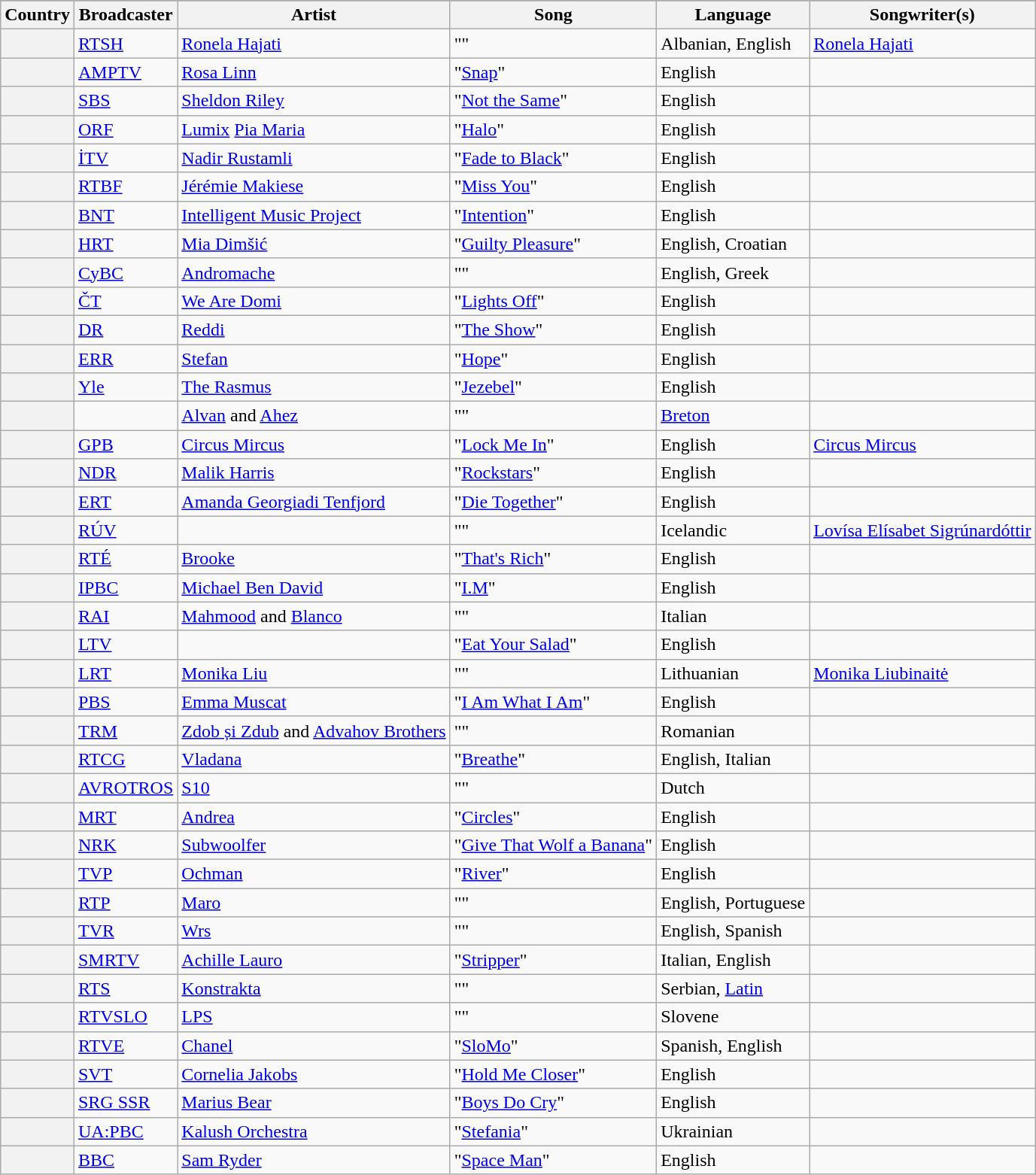<table class="wikitable plainrowheaders">
<tr>
</tr>
<tr>
<th scope="col">Country</th>
<th scope="col">Broadcaster</th>
<th scope="col">Artist</th>
<th scope="col">Song</th>
<th scope="col">Language</th>
<th scope="col">Songwriter(s)</th>
</tr>
<tr>
<th scope="row"></th>
<td><a href='#'>RTSH</a></td>
<td><a href='#'>Ronela Hajati</a></td>
<td>""</td>
<td>Albanian, English</td>
<td><a href='#'>Ronela Hajati</a></td>
</tr>
<tr>
<th scope="row"></th>
<td><a href='#'>AMPTV</a></td>
<td><a href='#'>Rosa Linn</a></td>
<td>"<a href='#'>Snap</a>"</td>
<td>English</td>
<td></td>
</tr>
<tr>
<th scope="row"></th>
<td><a href='#'>SBS</a></td>
<td><a href='#'>Sheldon Riley</a></td>
<td>"<a href='#'>Not the Same</a>"</td>
<td>English</td>
<td></td>
</tr>
<tr>
<th scope="row"></th>
<td><a href='#'>ORF</a></td>
<td><a href='#'>Lumix</a>  <a href='#'>Pia Maria</a></td>
<td>"<a href='#'>Halo</a>"</td>
<td>English</td>
<td></td>
</tr>
<tr>
<th scope="row"></th>
<td><a href='#'>İTV</a></td>
<td><a href='#'>Nadir Rustamli</a></td>
<td>"<a href='#'>Fade to Black</a>"</td>
<td>English</td>
<td></td>
</tr>
<tr>
<th scope="row"></th>
<td><a href='#'>RTBF</a></td>
<td><a href='#'>Jérémie Makiese</a></td>
<td>"<a href='#'>Miss You</a>"</td>
<td>English</td>
<td></td>
</tr>
<tr>
<th scope="row"></th>
<td><a href='#'>BNT</a></td>
<td><a href='#'>Intelligent Music Project</a></td>
<td>"<a href='#'>Intention</a>"</td>
<td>English</td>
<td></td>
</tr>
<tr>
<th scope="row"></th>
<td><a href='#'>HRT</a></td>
<td><a href='#'>Mia Dimšić</a></td>
<td>"<a href='#'>Guilty Pleasure</a>"</td>
<td>English, Croatian</td>
<td></td>
</tr>
<tr>
<th scope="row"></th>
<td><a href='#'>CyBC</a></td>
<td><a href='#'>Andromache</a></td>
<td>"" </td>
<td>English, Greek</td>
<td></td>
</tr>
<tr>
<th scope="row"></th>
<td><a href='#'>ČT</a></td>
<td><a href='#'>We Are Domi</a></td>
<td>"<a href='#'>Lights Off</a>"</td>
<td>English</td>
<td></td>
</tr>
<tr>
<th scope="row"></th>
<td><a href='#'>DR</a></td>
<td><a href='#'>Reddi</a></td>
<td>"<a href='#'>The Show</a>"</td>
<td>English</td>
<td></td>
</tr>
<tr>
<th scope="row"></th>
<td><a href='#'>ERR</a></td>
<td><a href='#'>Stefan</a></td>
<td>"<a href='#'>Hope</a>"</td>
<td>English</td>
<td></td>
</tr>
<tr>
<th scope="row"></th>
<td><a href='#'>Yle</a></td>
<td><a href='#'>The Rasmus</a></td>
<td>"<a href='#'>Jezebel</a>"</td>
<td>English</td>
<td></td>
</tr>
<tr>
<th scope="row"></th>
<td></td>
<td><a href='#'>Alvan</a> and <a href='#'>Ahez</a></td>
<td>""</td>
<td><a href='#'>Breton</a></td>
<td></td>
</tr>
<tr>
<th scope="row"></th>
<td><a href='#'>GPB</a></td>
<td><a href='#'>Circus Mircus</a></td>
<td>"<a href='#'>Lock Me In</a>"</td>
<td>English</td>
<td><a href='#'>Circus Mircus</a></td>
</tr>
<tr>
<th scope="row"></th>
<td><a href='#'>NDR</a></td>
<td><a href='#'>Malik Harris</a></td>
<td>"<a href='#'>Rockstars</a>"</td>
<td>English</td>
<td></td>
</tr>
<tr>
<th scope="row"></th>
<td><a href='#'>ERT</a></td>
<td><a href='#'>Amanda Georgiadi Tenfjord</a></td>
<td>"<a href='#'>Die Together</a>"</td>
<td>English</td>
<td></td>
</tr>
<tr>
<th scope="row"></th>
<td><a href='#'>RÚV</a></td>
<td></td>
<td>""</td>
<td>Icelandic</td>
<td><a href='#'>Lovísa Elísabet Sigrúnardóttir</a></td>
</tr>
<tr>
<th scope="row"></th>
<td><a href='#'>RTÉ</a></td>
<td><a href='#'>Brooke</a></td>
<td>"<a href='#'>That's Rich</a>"</td>
<td>English</td>
<td></td>
</tr>
<tr>
<th scope="row"></th>
<td><a href='#'>IPBC</a></td>
<td><a href='#'>Michael Ben David</a></td>
<td>"<a href='#'>I.M</a>"</td>
<td>English</td>
<td></td>
</tr>
<tr>
<th scope="row"></th>
<td><a href='#'>RAI</a></td>
<td><a href='#'>Mahmood</a> and <a href='#'>Blanco</a></td>
<td>""</td>
<td>Italian</td>
<td></td>
</tr>
<tr>
<th scope="row"></th>
<td><a href='#'>LTV</a></td>
<td></td>
<td>"<a href='#'>Eat Your Salad</a>"</td>
<td>English</td>
<td></td>
</tr>
<tr>
<th scope="row"></th>
<td><a href='#'>LRT</a></td>
<td><a href='#'>Monika Liu</a></td>
<td>""</td>
<td>Lithuanian</td>
<td><a href='#'>Monika Liubinaitė</a></td>
</tr>
<tr>
<th scope="row"></th>
<td><a href='#'>PBS</a></td>
<td><a href='#'>Emma Muscat</a></td>
<td>"<a href='#'>I Am What I Am</a>"</td>
<td>English</td>
<td></td>
</tr>
<tr>
<th scope="row"></th>
<td><a href='#'>TRM</a></td>
<td><a href='#'>Zdob și Zdub</a> and <a href='#'>Advahov Brothers</a></td>
<td>""</td>
<td>Romanian</td>
<td></td>
</tr>
<tr>
<th scope="row"></th>
<td><a href='#'>RTCG</a></td>
<td><a href='#'>Vladana</a></td>
<td>"<a href='#'>Breathe</a>"</td>
<td>English, Italian</td>
<td></td>
</tr>
<tr>
<th scope="row"></th>
<td><a href='#'>AVROTROS</a></td>
<td><a href='#'>S10</a></td>
<td>""</td>
<td>Dutch</td>
<td></td>
</tr>
<tr>
<th scope="row"></th>
<td><a href='#'>MRT</a></td>
<td><a href='#'>Andrea</a></td>
<td>"<a href='#'>Circles</a>"</td>
<td>English</td>
<td></td>
</tr>
<tr>
<th scope="row"></th>
<td><a href='#'>NRK</a></td>
<td><a href='#'>Subwoolfer</a></td>
<td>"<a href='#'>Give That Wolf a Banana</a>"</td>
<td>English</td>
<td></td>
</tr>
<tr>
<th scope="row"></th>
<td><a href='#'>TVP</a></td>
<td><a href='#'>Ochman</a></td>
<td>"<a href='#'>River</a>"</td>
<td>English</td>
<td></td>
</tr>
<tr>
<th scope="row"></th>
<td><a href='#'>RTP</a></td>
<td><a href='#'>Maro</a></td>
<td>""</td>
<td>English, Portuguese</td>
<td></td>
</tr>
<tr>
<th scope="row"></th>
<td><a href='#'>TVR</a></td>
<td><a href='#'>Wrs</a></td>
<td>""</td>
<td>English, Spanish</td>
<td></td>
</tr>
<tr>
<th scope="row"></th>
<td><a href='#'>SMRTV</a></td>
<td><a href='#'>Achille Lauro</a></td>
<td>"<a href='#'>Stripper</a>"</td>
<td>Italian, English</td>
<td></td>
</tr>
<tr>
<th scope="row"></th>
<td><a href='#'>RTS</a></td>
<td><a href='#'>Konstrakta</a></td>
<td>""</td>
<td>Serbian, <a href='#'>Latin</a></td>
<td></td>
</tr>
<tr>
<th scope="row"></th>
<td><a href='#'>RTVSLO</a></td>
<td><a href='#'>LPS</a></td>
<td>""</td>
<td>Slovene</td>
<td></td>
</tr>
<tr>
<th scope="row"></th>
<td><a href='#'>RTVE</a></td>
<td><a href='#'>Chanel</a></td>
<td>"<a href='#'>SloMo</a>"</td>
<td>Spanish, English</td>
<td></td>
</tr>
<tr>
<th scope="row"></th>
<td><a href='#'>SVT</a></td>
<td><a href='#'>Cornelia Jakobs</a></td>
<td>"<a href='#'>Hold Me Closer</a>"</td>
<td>English</td>
<td></td>
</tr>
<tr>
<th scope="row"></th>
<td><a href='#'>SRG SSR</a></td>
<td><a href='#'>Marius Bear</a></td>
<td>"<a href='#'>Boys Do Cry</a>"</td>
<td>English</td>
<td></td>
</tr>
<tr>
<th scope="row"></th>
<td><a href='#'>UA:PBC</a></td>
<td><a href='#'>Kalush Orchestra</a></td>
<td>"<a href='#'>Stefania</a>" </td>
<td>Ukrainian</td>
<td></td>
</tr>
<tr>
<th scope="row"></th>
<td><a href='#'>BBC</a></td>
<td><a href='#'>Sam Ryder</a></td>
<td>"<a href='#'>Space Man</a>"</td>
<td>English</td>
<td></td>
</tr>
</table>
